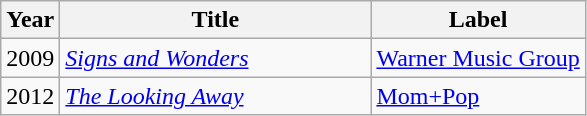<table class="wikitable">
<tr>
<th>Year</th>
<th width="200">Title</th>
<th>Label</th>
</tr>
<tr>
<td>2009</td>
<td><em><a href='#'>Signs and Wonders</a></em></td>
<td><a href='#'>Warner Music Group</a></td>
</tr>
<tr>
<td>2012</td>
<td><em><a href='#'>The Looking Away</a></em></td>
<td><a href='#'>Mom+Pop</a></td>
</tr>
</table>
